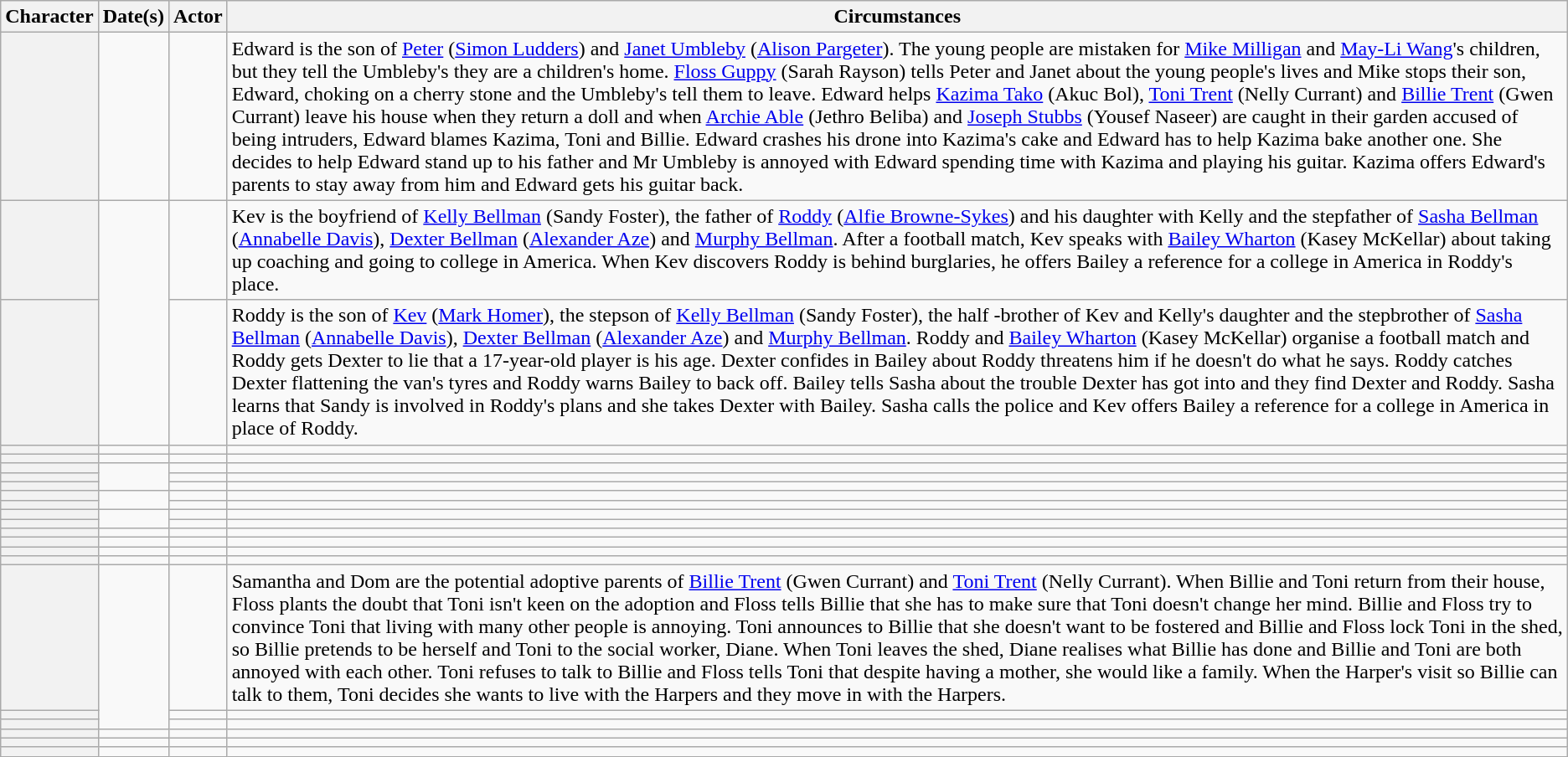<table class="wikitable">
<tr>
<th>Character</th>
<th>Date(s)</th>
<th>Actor</th>
<th>Circumstances</th>
</tr>
<tr>
<th scope="row"></th>
<td></td>
<td></td>
<td> Edward is the son of <a href='#'>Peter</a> (<a href='#'>Simon Ludders</a>) and <a href='#'>Janet Umbleby</a> (<a href='#'>Alison Pargeter</a>). The young people are mistaken for <a href='#'>Mike Milligan</a> and <a href='#'>May-Li Wang</a>'s children, but they tell the Umbleby's they are a children's home. <a href='#'>Floss Guppy</a> (Sarah Rayson) tells Peter and Janet about the young people's lives and Mike stops their son, Edward, choking on a cherry stone and the Umbleby's tell them to leave. Edward helps <a href='#'>Kazima Tako</a> (Akuc Bol), <a href='#'>Toni Trent</a> (Nelly Currant) and <a href='#'>Billie Trent</a> (Gwen Currant) leave his house when they return a doll and when <a href='#'>Archie Able</a> (Jethro Beliba) and <a href='#'>Joseph Stubbs</a> (Yousef Naseer) are caught in their garden accused of being intruders, Edward blames Kazima, Toni and Billie. Edward crashes his drone into Kazima's cake and Edward has to help Kazima bake another one. She decides to help Edward stand up to his father and Mr Umbleby is annoyed with Edward spending time with Kazima and playing his guitar. Kazima offers Edward's parents to stay away from him and Edward gets his guitar back.</td>
</tr>
<tr>
<th scope="row"></th>
<td rowspan="2"></td>
<td></td>
<td> Kev is the boyfriend of <a href='#'>Kelly Bellman</a> (Sandy Foster), the father of <a href='#'>Roddy</a> (<a href='#'>Alfie Browne-Sykes</a>) and his daughter with Kelly and the stepfather of <a href='#'>Sasha Bellman</a> (<a href='#'>Annabelle Davis</a>), <a href='#'>Dexter Bellman</a> (<a href='#'>Alexander Aze</a>) and <a href='#'>Murphy Bellman</a>. After a football match, Kev speaks with <a href='#'>Bailey Wharton</a> (Kasey McKellar) about taking up coaching and going to college in America. When Kev discovers Roddy is behind burglaries, he offers Bailey a reference for a college in America in Roddy's place.</td>
</tr>
<tr>
<th scope="row"></th>
<td></td>
<td> Roddy is the son of <a href='#'>Kev</a> (<a href='#'>Mark Homer</a>), the stepson of <a href='#'>Kelly Bellman</a> (Sandy Foster), the half -brother of Kev and Kelly's daughter and the stepbrother of <a href='#'>Sasha Bellman</a> (<a href='#'>Annabelle Davis</a>), <a href='#'>Dexter Bellman</a> (<a href='#'>Alexander Aze</a>) and <a href='#'>Murphy Bellman</a>. Roddy and <a href='#'>Bailey Wharton</a> (Kasey McKellar) organise a football match and Roddy gets Dexter to lie that a 17-year-old player is his age. Dexter confides in Bailey about Roddy threatens him if he doesn't do what he says. Roddy catches Dexter flattening the van's tyres and Roddy warns Bailey to back off. Bailey tells Sasha about the trouble Dexter has got into and they find Dexter and Roddy. Sasha learns that Sandy is involved in Roddy's plans and she takes Dexter with Bailey. Sasha calls the police and Kev offers Bailey a reference for a college in America in place of Roddy.</td>
</tr>
<tr>
<th scope="row"></th>
<td></td>
<td></td>
<td></td>
</tr>
<tr>
<th scope="row"></th>
<td></td>
<td></td>
<td></td>
</tr>
<tr>
<th scope="row"></th>
<td rowspan="3"></td>
<td></td>
<td></td>
</tr>
<tr>
<th scope="row"></th>
<td></td>
<td></td>
</tr>
<tr>
<th scope="row"></th>
<td></td>
<td></td>
</tr>
<tr>
<th scope="row"></th>
<td rowspan=2"></td>
<td></td>
<td></td>
</tr>
<tr>
<th scope="row"></th>
<td></td>
<td></td>
</tr>
<tr>
<th scope="row"></th>
<td rowspan="2"></td>
<td></td>
<td></td>
</tr>
<tr>
<th scope="row"></th>
<td></td>
<td></td>
</tr>
<tr>
<th scope="row"></th>
<td></td>
<td></td>
<td></td>
</tr>
<tr>
<th scope="row"></th>
<td></td>
<td></td>
<td></td>
</tr>
<tr>
<th scope="row"></th>
<td></td>
<td></td>
<td></td>
</tr>
<tr>
<th scope="row"></th>
<td></td>
<td></td>
<td></td>
</tr>
<tr>
<th scope="row"></th>
<td rowspan="3"></td>
<td></td>
<td>Samantha and Dom are the potential adoptive parents of <a href='#'>Billie Trent</a> (Gwen Currant) and <a href='#'>Toni Trent</a> (Nelly Currant). When Billie and Toni return from their house, Floss plants the doubt that Toni isn't keen on the adoption and Floss tells Billie that she has to make sure that Toni doesn't change her mind. Billie and Floss try to convince Toni that living with many other people is annoying. Toni announces to Billie that she doesn't want to be fostered and Billie and Floss lock Toni in the shed, so Billie pretends to be herself and Toni to the social worker, Diane. When Toni leaves the shed, Diane realises what Billie has done and Billie and Toni are both annoyed with each other. Toni refuses to talk to Billie and Floss tells Toni that despite having a mother, she would like a family. When the Harper's visit so Billie can talk to them, Toni decides she wants to live with the Harpers and they move in with the Harpers.</td>
</tr>
<tr>
<th scope="row"></th>
<td></td>
<td></td>
</tr>
<tr>
<th scope="row"></th>
<td></td>
<td></td>
</tr>
<tr>
<th scope="row"></th>
<td></td>
<td></td>
<td></td>
</tr>
<tr>
<th scope="row"></th>
<td></td>
<td></td>
<td></td>
</tr>
<tr>
<th scope="row"></th>
<td></td>
<td></td>
<td></td>
</tr>
</table>
